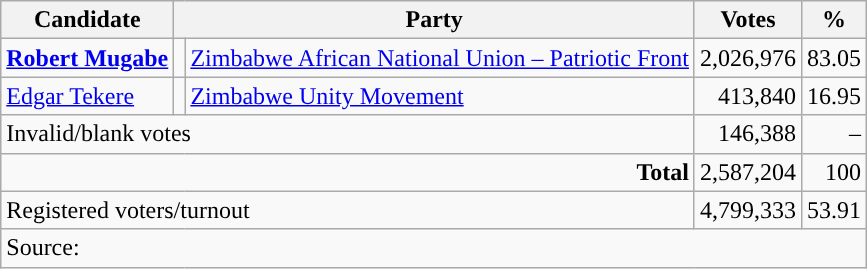<table class="wikitable" style="text-align:right">
<tr>
<th>Candidate</th>
<th colspan="2">Party</th>
<th>Votes</th>
<th>%</th>
</tr>
<tr>
<td align="left"><strong><a href='#'>Robert Mugabe</a></strong></td>
<td style="background-color: "></td>
<td align="left"><a href='#'>Zimbabwe African National Union – Patriotic Front</a></td>
<td>2,026,976</td>
<td>83.05</td>
</tr>
<tr>
<td align="left"><a href='#'>Edgar Tekere</a></td>
<td style="background-color: "></td>
<td align="left"><a href='#'>Zimbabwe Unity Movement</a></td>
<td>413,840</td>
<td>16.95</td>
</tr>
<tr>
<td colspan="3" align="left">Invalid/blank votes</td>
<td>146,388</td>
<td>–</td>
</tr>
<tr>
<td colspan="3" style="text-align:right"><strong>Total</strong></td>
<td>2,587,204</td>
<td>100</td>
</tr>
<tr>
<td colspan="3" align="left">Registered voters/turnout</td>
<td>4,799,333</td>
<td>53.91</td>
</tr>
<tr>
<td colspan="5" align="left">Source: </td>
</tr>
</table>
